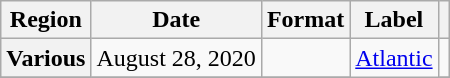<table class="wikitable plainrowheaders">
<tr>
<th scope="col">Region</th>
<th scope="col">Date</th>
<th scope="col">Format</th>
<th scope="col">Label</th>
<th scope="col"></th>
</tr>
<tr>
<th scope="row">Various</th>
<td>August 28, 2020</td>
<td></td>
<td rowspan="2"><a href='#'>Atlantic</a></td>
<td style="text-align:center;"></td>
</tr>
<tr>
</tr>
</table>
